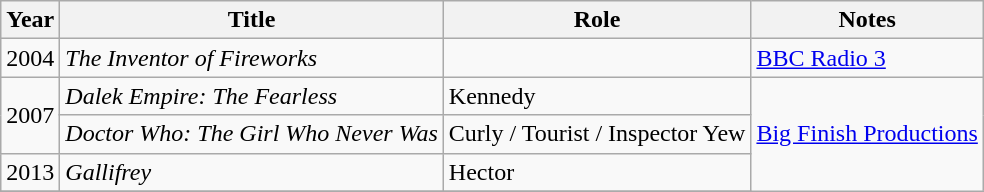<table class="wikitable sortable">
<tr>
<th>Year</th>
<th>Title</th>
<th>Role</th>
<th class="unsortable">Notes</th>
</tr>
<tr>
<td>2004</td>
<td><em>The Inventor of Fireworks</em></td>
<td></td>
<td><a href='#'>BBC Radio 3</a></td>
</tr>
<tr>
<td rowspan="2">2007</td>
<td><em>Dalek Empire: The Fearless</em></td>
<td>Kennedy</td>
<td rowspan="4"><a href='#'>Big Finish Productions</a></td>
</tr>
<tr>
<td><em>Doctor Who: The Girl Who Never Was</em></td>
<td>Curly / Tourist / Inspector Yew</td>
</tr>
<tr>
<td>2013</td>
<td><em>Gallifrey</em></td>
<td>Hector</td>
</tr>
<tr>
</tr>
</table>
